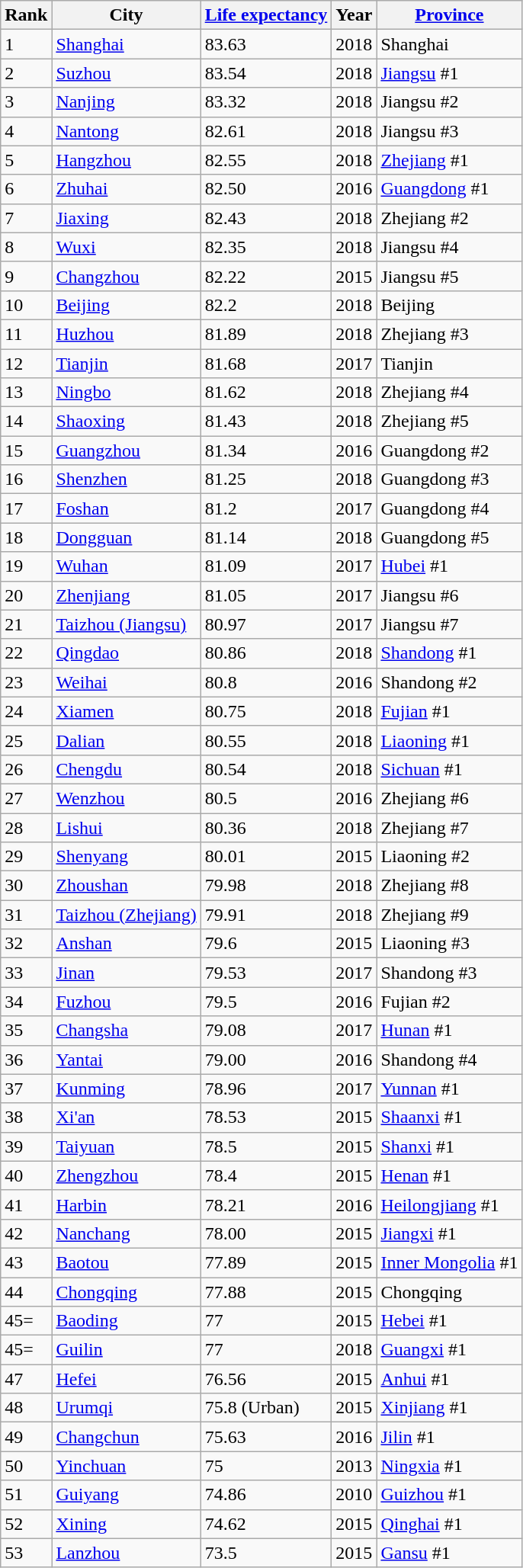<table class="wikitable sortable">
<tr>
<th>Rank</th>
<th>City</th>
<th><a href='#'>Life expectancy</a></th>
<th>Year</th>
<th><a href='#'>Province</a></th>
</tr>
<tr>
<td>1</td>
<td><a href='#'>Shanghai</a></td>
<td>83.63</td>
<td>2018</td>
<td>Shanghai</td>
</tr>
<tr>
<td>2</td>
<td><a href='#'>Suzhou</a></td>
<td>83.54</td>
<td>2018</td>
<td><a href='#'>Jiangsu</a> #1</td>
</tr>
<tr>
<td>3</td>
<td><a href='#'>Nanjing</a></td>
<td>83.32</td>
<td>2018</td>
<td>Jiangsu #2</td>
</tr>
<tr>
<td>4</td>
<td><a href='#'>Nantong</a></td>
<td>82.61</td>
<td>2018</td>
<td>Jiangsu #3</td>
</tr>
<tr>
<td>5</td>
<td><a href='#'>Hangzhou</a></td>
<td>82.55</td>
<td>2018</td>
<td><a href='#'>Zhejiang</a> #1</td>
</tr>
<tr>
<td>6</td>
<td><a href='#'>Zhuhai</a></td>
<td>82.50</td>
<td>2016</td>
<td><a href='#'>Guangdong</a> #1</td>
</tr>
<tr>
<td>7</td>
<td><a href='#'>Jiaxing</a></td>
<td>82.43</td>
<td>2018</td>
<td>Zhejiang #2</td>
</tr>
<tr>
<td>8</td>
<td><a href='#'>Wuxi</a></td>
<td>82.35</td>
<td>2018</td>
<td>Jiangsu #4</td>
</tr>
<tr>
<td>9</td>
<td><a href='#'>Changzhou</a></td>
<td>82.22</td>
<td>2015</td>
<td>Jiangsu #5</td>
</tr>
<tr>
<td>10</td>
<td><a href='#'>Beijing</a></td>
<td>82.2</td>
<td>2018</td>
<td>Beijing</td>
</tr>
<tr>
<td>11</td>
<td><a href='#'>Huzhou</a></td>
<td>81.89</td>
<td>2018</td>
<td>Zhejiang #3</td>
</tr>
<tr>
<td>12</td>
<td><a href='#'>Tianjin</a></td>
<td>81.68</td>
<td>2017</td>
<td>Tianjin</td>
</tr>
<tr>
<td>13</td>
<td><a href='#'>Ningbo</a></td>
<td>81.62</td>
<td>2018</td>
<td>Zhejiang #4</td>
</tr>
<tr>
<td>14</td>
<td><a href='#'>Shaoxing</a></td>
<td>81.43</td>
<td>2018</td>
<td>Zhejiang #5</td>
</tr>
<tr>
<td>15</td>
<td><a href='#'>Guangzhou</a></td>
<td>81.34</td>
<td>2016</td>
<td>Guangdong #2</td>
</tr>
<tr>
<td>16</td>
<td><a href='#'>Shenzhen</a></td>
<td>81.25</td>
<td>2018</td>
<td>Guangdong #3</td>
</tr>
<tr>
<td>17</td>
<td><a href='#'>Foshan</a></td>
<td>81.2</td>
<td>2017</td>
<td>Guangdong #4</td>
</tr>
<tr>
<td>18</td>
<td><a href='#'>Dongguan</a></td>
<td>81.14</td>
<td>2018</td>
<td>Guangdong #5</td>
</tr>
<tr>
<td>19</td>
<td><a href='#'>Wuhan</a></td>
<td>81.09</td>
<td>2017</td>
<td><a href='#'>Hubei</a> #1</td>
</tr>
<tr>
<td>20</td>
<td><a href='#'>Zhenjiang</a></td>
<td>81.05</td>
<td>2017</td>
<td>Jiangsu #6</td>
</tr>
<tr>
<td>21</td>
<td><a href='#'>Taizhou (Jiangsu)</a></td>
<td>80.97</td>
<td>2017</td>
<td>Jiangsu #7</td>
</tr>
<tr>
<td>22</td>
<td><a href='#'>Qingdao</a></td>
<td>80.86</td>
<td>2018</td>
<td><a href='#'>Shandong</a> #1</td>
</tr>
<tr>
<td>23</td>
<td><a href='#'>Weihai</a></td>
<td>80.8</td>
<td>2016</td>
<td>Shandong #2</td>
</tr>
<tr>
<td>24</td>
<td><a href='#'>Xiamen</a></td>
<td>80.75</td>
<td>2018</td>
<td><a href='#'>Fujian</a> #1</td>
</tr>
<tr>
<td>25</td>
<td><a href='#'>Dalian</a></td>
<td>80.55</td>
<td>2018</td>
<td><a href='#'>Liaoning</a> #1</td>
</tr>
<tr>
<td>26</td>
<td><a href='#'>Chengdu</a></td>
<td>80.54</td>
<td>2018</td>
<td><a href='#'>Sichuan</a> #1</td>
</tr>
<tr>
<td>27</td>
<td><a href='#'>Wenzhou</a></td>
<td>80.5</td>
<td>2016</td>
<td>Zhejiang #6</td>
</tr>
<tr>
<td>28</td>
<td><a href='#'>Lishui</a></td>
<td>80.36</td>
<td>2018</td>
<td>Zhejiang #7</td>
</tr>
<tr>
<td>29</td>
<td><a href='#'>Shenyang</a></td>
<td>80.01</td>
<td>2015</td>
<td>Liaoning #2</td>
</tr>
<tr>
<td>30</td>
<td><a href='#'>Zhoushan</a></td>
<td>79.98</td>
<td>2018</td>
<td>Zhejiang #8</td>
</tr>
<tr>
<td>31</td>
<td><a href='#'>Taizhou (Zhejiang)</a></td>
<td>79.91</td>
<td>2018</td>
<td>Zhejiang #9</td>
</tr>
<tr>
<td>32</td>
<td><a href='#'>Anshan</a></td>
<td>79.6</td>
<td>2015</td>
<td>Liaoning #3</td>
</tr>
<tr>
<td>33</td>
<td><a href='#'>Jinan</a></td>
<td>79.53</td>
<td>2017</td>
<td>Shandong #3</td>
</tr>
<tr>
<td>34</td>
<td><a href='#'>Fuzhou</a></td>
<td>79.5</td>
<td>2016</td>
<td>Fujian #2</td>
</tr>
<tr>
<td>35</td>
<td><a href='#'>Changsha</a></td>
<td>79.08</td>
<td>2017</td>
<td><a href='#'>Hunan</a> #1</td>
</tr>
<tr>
<td>36</td>
<td><a href='#'>Yantai</a></td>
<td>79.00</td>
<td>2016</td>
<td>Shandong #4</td>
</tr>
<tr>
<td>37</td>
<td><a href='#'>Kunming</a></td>
<td>78.96</td>
<td>2017</td>
<td><a href='#'>Yunnan</a> #1</td>
</tr>
<tr>
<td>38</td>
<td><a href='#'>Xi'an</a></td>
<td>78.53</td>
<td>2015</td>
<td><a href='#'>Shaanxi</a> #1</td>
</tr>
<tr>
<td>39</td>
<td><a href='#'>Taiyuan</a></td>
<td>78.5</td>
<td>2015</td>
<td><a href='#'>Shanxi</a> #1</td>
</tr>
<tr>
<td>40</td>
<td><a href='#'>Zhengzhou</a></td>
<td>78.4</td>
<td>2015</td>
<td><a href='#'>Henan</a> #1</td>
</tr>
<tr>
<td>41</td>
<td><a href='#'>Harbin</a></td>
<td>78.21</td>
<td>2016</td>
<td><a href='#'>Heilongjiang</a> #1</td>
</tr>
<tr>
<td>42</td>
<td><a href='#'>Nanchang</a></td>
<td>78.00</td>
<td>2015</td>
<td><a href='#'>Jiangxi</a> #1</td>
</tr>
<tr>
<td>43</td>
<td><a href='#'>Baotou</a></td>
<td>77.89</td>
<td>2015</td>
<td><a href='#'>Inner Mongolia</a> #1</td>
</tr>
<tr>
<td>44</td>
<td><a href='#'>Chongqing</a></td>
<td>77.88</td>
<td>2015</td>
<td>Chongqing</td>
</tr>
<tr>
<td>45=</td>
<td><a href='#'>Baoding</a></td>
<td>77</td>
<td>2015</td>
<td><a href='#'>Hebei</a> #1</td>
</tr>
<tr>
<td>45=</td>
<td><a href='#'>Guilin</a></td>
<td>77</td>
<td>2018</td>
<td><a href='#'>Guangxi</a> #1</td>
</tr>
<tr>
<td>47</td>
<td><a href='#'>Hefei</a></td>
<td>76.56</td>
<td>2015</td>
<td><a href='#'>Anhui</a> #1</td>
</tr>
<tr>
<td>48</td>
<td><a href='#'>Urumqi</a></td>
<td>75.8 (Urban)</td>
<td>2015</td>
<td><a href='#'>Xinjiang</a> #1</td>
</tr>
<tr>
<td>49</td>
<td><a href='#'>Changchun</a></td>
<td>75.63</td>
<td>2016</td>
<td><a href='#'>Jilin</a> #1</td>
</tr>
<tr>
<td>50</td>
<td><a href='#'>Yinchuan</a></td>
<td>75</td>
<td>2013</td>
<td><a href='#'>Ningxia</a> #1</td>
</tr>
<tr>
<td>51</td>
<td><a href='#'>Guiyang</a></td>
<td>74.86</td>
<td>2010</td>
<td><a href='#'>Guizhou</a> #1</td>
</tr>
<tr>
<td>52</td>
<td><a href='#'>Xining</a></td>
<td>74.62</td>
<td>2015</td>
<td><a href='#'>Qinghai</a> #1</td>
</tr>
<tr>
<td>53</td>
<td><a href='#'>Lanzhou</a></td>
<td>73.5</td>
<td>2015</td>
<td><a href='#'>Gansu</a> #1</td>
</tr>
</table>
